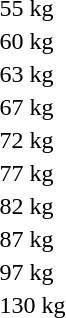<table>
<tr>
<td rowspan=2>55 kg</td>
<td rowspan=2></td>
<td rowspan=2></td>
<td></td>
</tr>
<tr>
<td></td>
</tr>
<tr>
<td rowspan=2>60 kg</td>
<td rowspan=2></td>
<td rowspan=2></td>
<td></td>
</tr>
<tr>
<td></td>
</tr>
<tr>
<td rowspan=2>63 kg</td>
<td rowspan=2></td>
<td rowspan=2></td>
<td></td>
</tr>
<tr>
<td></td>
</tr>
<tr>
<td rowspan=2>67 kg</td>
<td rowspan=2></td>
<td rowspan=2></td>
<td></td>
</tr>
<tr>
<td></td>
</tr>
<tr>
<td rowspan=2>72 kg</td>
<td rowspan=2></td>
<td rowspan=2></td>
<td></td>
</tr>
<tr>
<td></td>
</tr>
<tr>
<td rowspan=2>77 kg</td>
<td rowspan=2></td>
<td rowspan=2></td>
<td></td>
</tr>
<tr>
<td></td>
</tr>
<tr>
<td rowspan=2>82 kg</td>
<td rowspan=2></td>
<td rowspan=2></td>
<td></td>
</tr>
<tr>
<td></td>
</tr>
<tr>
<td rowspan=2>87 kg</td>
<td rowspan=2></td>
<td rowspan=2></td>
<td></td>
</tr>
<tr>
<td></td>
</tr>
<tr>
<td rowspan=2>97 kg</td>
<td rowspan=2></td>
<td rowspan=2></td>
<td></td>
</tr>
<tr>
<td></td>
</tr>
<tr>
<td rowspan=2>130 kg</td>
<td rowspan=2></td>
<td rowspan=2></td>
<td></td>
</tr>
<tr>
<td></td>
</tr>
</table>
